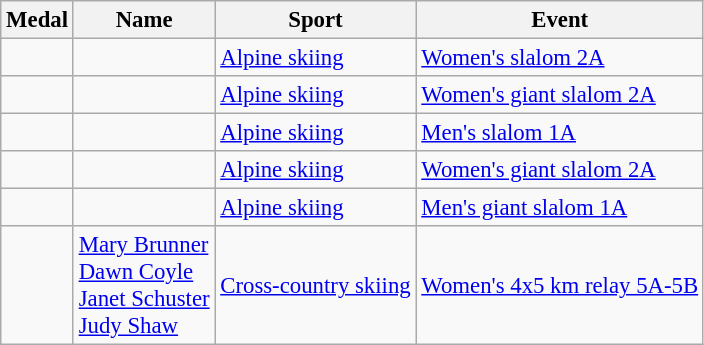<table class="wikitable sortable" style="font-size: 95%;">
<tr>
<th>Medal</th>
<th>Name</th>
<th>Sport</th>
<th>Event</th>
</tr>
<tr>
<td></td>
<td></td>
<td><a href='#'>Alpine skiing</a></td>
<td><a href='#'>Women's slalom 2A</a></td>
</tr>
<tr>
<td></td>
<td></td>
<td><a href='#'>Alpine skiing</a></td>
<td><a href='#'>Women's giant slalom 2A</a></td>
</tr>
<tr>
<td></td>
<td></td>
<td><a href='#'>Alpine skiing</a></td>
<td><a href='#'>Men's slalom 1A</a></td>
</tr>
<tr>
<td></td>
<td></td>
<td><a href='#'>Alpine skiing</a></td>
<td><a href='#'>Women's giant slalom 2A</a></td>
</tr>
<tr>
<td></td>
<td></td>
<td><a href='#'>Alpine skiing</a></td>
<td><a href='#'>Men's giant slalom 1A</a></td>
</tr>
<tr>
<td></td>
<td><a href='#'>Mary Brunner</a><br><a href='#'>Dawn Coyle</a><br><a href='#'>Janet Schuster</a><br><a href='#'>Judy Shaw</a></td>
<td><a href='#'>Cross-country skiing</a></td>
<td><a href='#'>Women's 4x5 km relay 5A-5B</a></td>
</tr>
</table>
